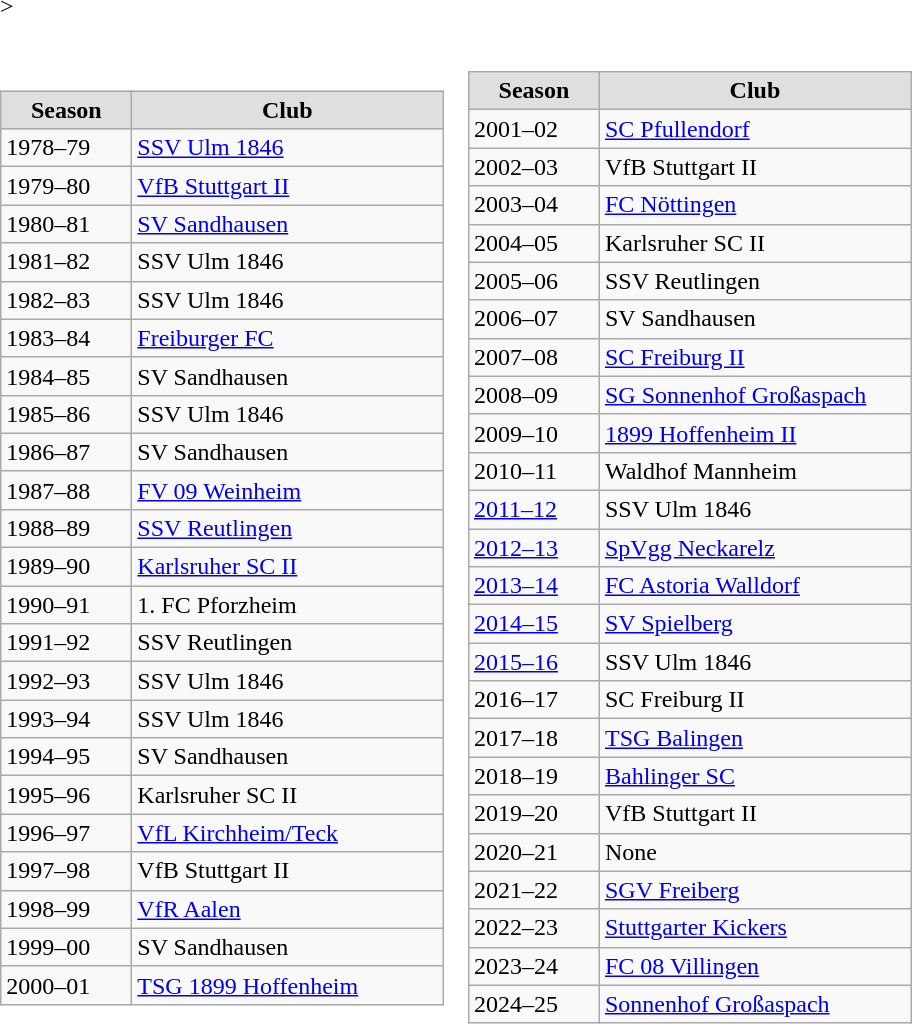<table border=0 cellpadding=0 cellspacing=0>>
<tr>
<td><br><table class="wikitable">
<tr align="center" bgcolor="#dfdfdf">
<td width="80"><strong>Season</strong></td>
<td width="200"><strong>Club</strong></td>
</tr>
<tr>
<td>1978–79</td>
<td><a href='#'>SSV Ulm 1846</a></td>
</tr>
<tr>
<td>1979–80</td>
<td><a href='#'>VfB Stuttgart II</a></td>
</tr>
<tr>
<td>1980–81</td>
<td><a href='#'>SV Sandhausen</a></td>
</tr>
<tr>
<td>1981–82</td>
<td>SSV Ulm 1846</td>
</tr>
<tr>
<td>1982–83</td>
<td>SSV Ulm 1846</td>
</tr>
<tr>
<td>1983–84</td>
<td><a href='#'>Freiburger FC</a></td>
</tr>
<tr>
<td>1984–85</td>
<td>SV Sandhausen</td>
</tr>
<tr>
<td>1985–86</td>
<td>SSV Ulm 1846</td>
</tr>
<tr>
<td>1986–87</td>
<td>SV Sandhausen</td>
</tr>
<tr>
<td>1987–88</td>
<td><a href='#'>FV 09 Weinheim</a></td>
</tr>
<tr>
<td>1988–89</td>
<td><a href='#'>SSV Reutlingen</a></td>
</tr>
<tr>
<td>1989–90</td>
<td><a href='#'>Karlsruher SC II</a></td>
</tr>
<tr>
<td>1990–91</td>
<td>1. FC Pforzheim</td>
</tr>
<tr>
<td>1991–92</td>
<td>SSV Reutlingen</td>
</tr>
<tr>
<td>1992–93</td>
<td>SSV Ulm 1846</td>
</tr>
<tr>
<td>1993–94</td>
<td>SSV Ulm 1846</td>
</tr>
<tr>
<td>1994–95</td>
<td>SV Sandhausen</td>
</tr>
<tr>
<td>1995–96</td>
<td>Karlsruher SC II</td>
</tr>
<tr>
<td>1996–97</td>
<td><a href='#'>VfL Kirchheim/Teck</a></td>
</tr>
<tr>
<td>1997–98</td>
<td>VfB Stuttgart II</td>
</tr>
<tr>
<td>1998–99</td>
<td><a href='#'>VfR Aalen</a></td>
</tr>
<tr>
<td>1999–00</td>
<td>SV Sandhausen</td>
</tr>
<tr>
<td>2000–01</td>
<td><a href='#'>TSG 1899 Hoffenheim</a></td>
</tr>
</table>
</td>
<td><br><table class="wikitable">
<tr align="center" bgcolor="#dfdfdf">
<td width="80"><strong>Season</strong></td>
<td width="200"><strong>Club</strong></td>
</tr>
<tr>
<td>2001–02</td>
<td><a href='#'>SC Pfullendorf</a></td>
</tr>
<tr>
<td>2002–03</td>
<td>VfB Stuttgart II</td>
</tr>
<tr>
<td>2003–04</td>
<td><a href='#'>FC Nöttingen</a></td>
</tr>
<tr>
<td>2004–05</td>
<td>Karlsruher SC II</td>
</tr>
<tr>
<td>2005–06</td>
<td>SSV Reutlingen</td>
</tr>
<tr>
<td>2006–07</td>
<td>SV Sandhausen</td>
</tr>
<tr>
<td>2007–08</td>
<td><a href='#'>SC Freiburg II</a></td>
</tr>
<tr>
<td>2008–09</td>
<td><a href='#'>SG Sonnenhof Großaspach</a></td>
</tr>
<tr>
<td>2009–10</td>
<td><a href='#'>1899 Hoffenheim II</a></td>
</tr>
<tr>
<td>2010–11</td>
<td>Waldhof Mannheim</td>
</tr>
<tr>
<td><a href='#'>2011–12</a></td>
<td>SSV Ulm 1846</td>
</tr>
<tr>
<td><a href='#'>2012–13</a></td>
<td><a href='#'>SpVgg Neckarelz</a></td>
</tr>
<tr>
<td><a href='#'>2013–14</a></td>
<td><a href='#'>FC Astoria Walldorf</a></td>
</tr>
<tr>
<td><a href='#'>2014–15</a></td>
<td><a href='#'>SV Spielberg</a></td>
</tr>
<tr>
<td><a href='#'>2015–16</a></td>
<td>SSV Ulm 1846</td>
</tr>
<tr>
<td>2016–17</td>
<td>SC Freiburg II</td>
</tr>
<tr>
<td>2017–18</td>
<td><a href='#'>TSG Balingen</a></td>
</tr>
<tr>
<td>2018–19</td>
<td><a href='#'>Bahlinger SC</a></td>
</tr>
<tr>
<td>2019–20</td>
<td>VfB Stuttgart II</td>
</tr>
<tr>
<td>2020–21</td>
<td>None</td>
</tr>
<tr>
<td>2021–22</td>
<td><a href='#'>SGV Freiberg</a></td>
</tr>
<tr>
<td>2022–23</td>
<td><a href='#'>Stuttgarter Kickers</a></td>
</tr>
<tr>
<td>2023–24</td>
<td><a href='#'>FC 08 Villingen</a></td>
</tr>
<tr>
<td>2024–25</td>
<td><a href='#'>Sonnenhof Großaspach</a></td>
</tr>
</table>
</td>
</tr>
</table>
